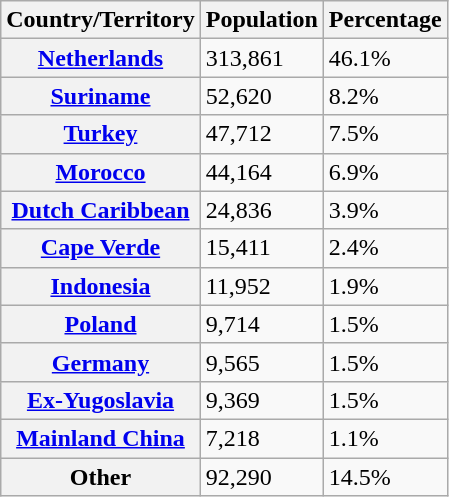<table class="wikitable floatright plainrowheaders">
<tr>
<th scope="col">Country/Territory</th>
<th scope="col">Population</th>
<th scope="col">Percentage</th>
</tr>
<tr>
<th scope="row"> <a href='#'>Netherlands</a></th>
<td>313,861</td>
<td>46.1%</td>
</tr>
<tr>
<th scope="row"> <a href='#'>Suriname</a></th>
<td>52,620</td>
<td>8.2%</td>
</tr>
<tr>
<th scope="row"> <a href='#'>Turkey</a></th>
<td>47,712</td>
<td>7.5%</td>
</tr>
<tr>
<th scope="row"> <a href='#'>Morocco</a></th>
<td>44,164</td>
<td>6.9%</td>
</tr>
<tr>
<th scope="row"> <a href='#'>Dutch Caribbean</a></th>
<td>24,836</td>
<td>3.9%</td>
</tr>
<tr>
<th scope="row"> <a href='#'>Cape Verde</a></th>
<td>15,411</td>
<td>2.4%</td>
</tr>
<tr>
<th scope="row"> <a href='#'>Indonesia</a></th>
<td>11,952</td>
<td>1.9%</td>
</tr>
<tr>
<th scope="row"> <a href='#'>Poland</a></th>
<td>9,714</td>
<td>1.5%</td>
</tr>
<tr>
<th scope="row"> <a href='#'>Germany</a></th>
<td>9,565</td>
<td>1.5%</td>
</tr>
<tr>
<th scope="row"> <a href='#'>Ex-Yugoslavia</a></th>
<td>9,369</td>
<td>1.5%</td>
</tr>
<tr>
<th scope="row"> <a href='#'>Mainland China</a></th>
<td>7,218</td>
<td>1.1%</td>
</tr>
<tr>
<th scope="row">Other</th>
<td>92,290</td>
<td>14.5%</td>
</tr>
</table>
